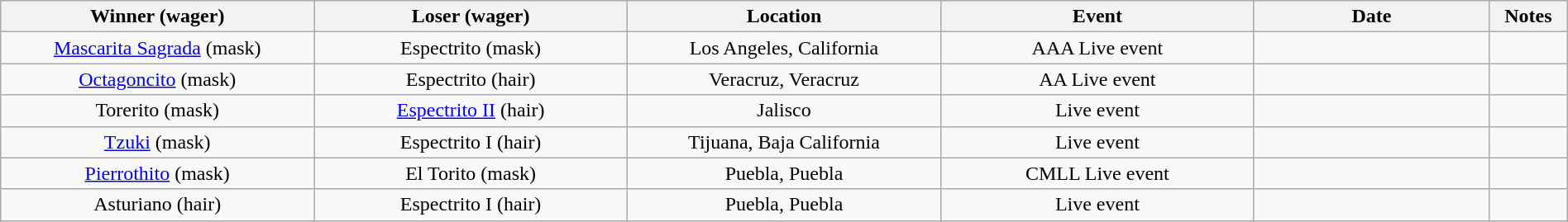<table class="wikitable sortable" width=100%  style="text-align: center">
<tr>
<th width=20% scope="col">Winner (wager)</th>
<th width=20% scope="col">Loser (wager)</th>
<th width=20% scope="col">Location</th>
<th width=20% scope="col">Event</th>
<th width=15% scope="col">Date</th>
<th class="unsortable" width=5% scope="col">Notes</th>
</tr>
<tr>
<td><a href='#'>Mascarita Sagrada</a> (mask)</td>
<td>Espectrito (mask)</td>
<td>Los Angeles, California</td>
<td>AAA Live event</td>
<td></td>
<td></td>
</tr>
<tr>
<td><a href='#'>Octagoncito</a> (mask)</td>
<td>Espectrito (hair)</td>
<td>Veracruz, Veracruz</td>
<td>AA Live event</td>
<td></td>
<td></td>
</tr>
<tr>
<td>Torerito (mask)</td>
<td><a href='#'>Espectrito II</a> (hair)</td>
<td>Jalisco</td>
<td>Live event</td>
<td></td>
<td> </td>
</tr>
<tr>
<td><a href='#'>Tzuki</a> (mask)</td>
<td>Espectrito I (hair)</td>
<td>Tijuana, Baja California</td>
<td>Live event</td>
<td></td>
<td> </td>
</tr>
<tr>
<td><a href='#'>Pierrothito</a> (mask)</td>
<td>El Torito (mask)</td>
<td>Puebla, Puebla</td>
<td>CMLL Live event</td>
<td></td>
<td></td>
</tr>
<tr>
<td>Asturiano (hair)</td>
<td>Espectrito I (hair)</td>
<td>Puebla, Puebla</td>
<td>Live event</td>
<td></td>
<td> </td>
</tr>
</table>
